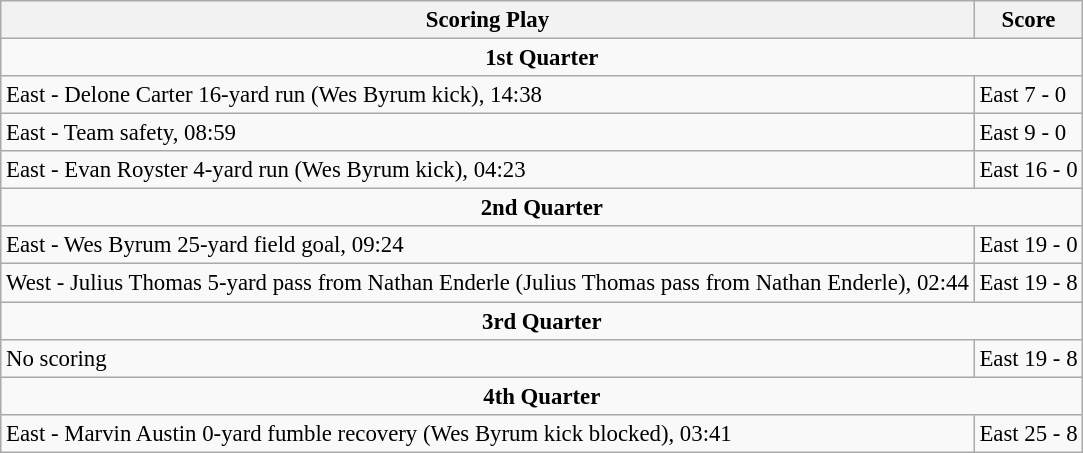<table class="wikitable" style="font-size: 95%;">
<tr>
<th>Scoring Play</th>
<th>Score</th>
</tr>
<tr>
<td colspan="2" align="center"><strong>1st Quarter</strong></td>
</tr>
<tr>
<td>East - Delone Carter 16-yard run (Wes Byrum kick), 14:38</td>
<td>East 7 - 0</td>
</tr>
<tr>
<td>East - Team safety, 08:59</td>
<td>East 9 - 0</td>
</tr>
<tr>
<td>East - Evan Royster 4-yard run (Wes Byrum kick), 04:23</td>
<td>East 16 - 0</td>
</tr>
<tr>
<td colspan="2" align="center"><strong>2nd Quarter</strong></td>
</tr>
<tr>
<td>East - Wes Byrum 25-yard field goal, 09:24</td>
<td>East 19 - 0</td>
</tr>
<tr>
<td>West - Julius Thomas 5-yard pass from Nathan Enderle (Julius Thomas pass from Nathan Enderle), 02:44</td>
<td>East 19 - 8</td>
</tr>
<tr>
<td colspan="2" align="center"><strong>3rd Quarter</strong></td>
</tr>
<tr>
<td>No scoring</td>
<td>East 19 - 8</td>
</tr>
<tr>
<td colspan="2" align="center"><strong>4th Quarter</strong></td>
</tr>
<tr>
<td>East - Marvin Austin 0-yard fumble recovery (Wes Byrum kick blocked), 03:41</td>
<td>East 25 - 8</td>
</tr>
</table>
